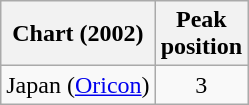<table class="wikitable sortable plainrowheaders">
<tr>
<th scope="col">Chart (2002)</th>
<th scope="col">Peak<br>position</th>
</tr>
<tr>
<td>Japan (<a href='#'>Oricon</a>)</td>
<td style="text-align:center;">3</td>
</tr>
</table>
